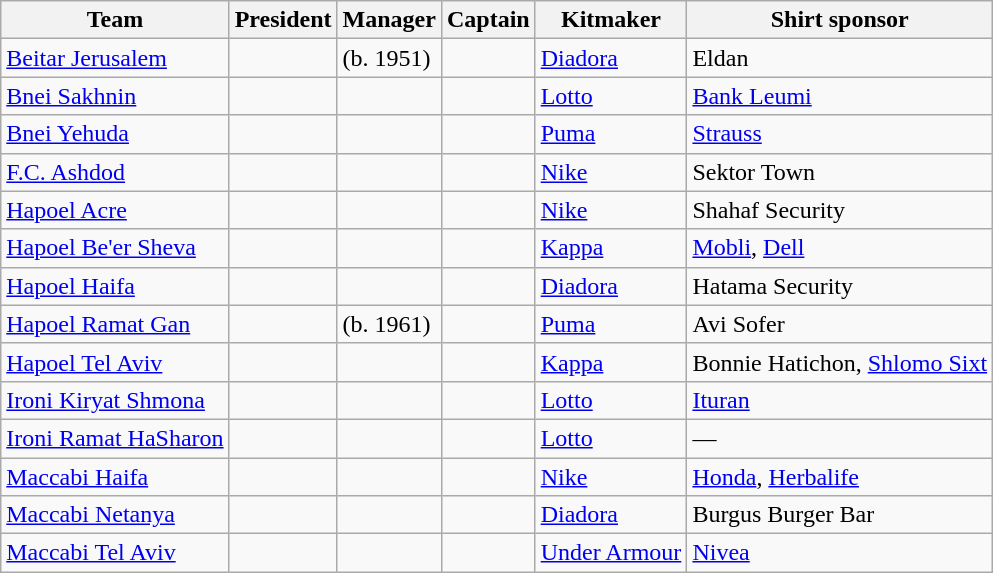<table class="wikitable sortable" style="text-align: left;">
<tr>
<th>Team</th>
<th>President</th>
<th>Manager</th>
<th>Captain</th>
<th>Kitmaker</th>
<th>Shirt sponsor</th>
</tr>
<tr>
<td><a href='#'>Beitar Jerusalem</a></td>
<td> </td>
<td>  (b. 1951)</td>
<td> </td>
<td><a href='#'>Diadora</a></td>
<td>Eldan</td>
</tr>
<tr>
<td><a href='#'>Bnei Sakhnin</a></td>
<td> </td>
<td> </td>
<td> </td>
<td><a href='#'>Lotto</a></td>
<td><a href='#'>Bank Leumi</a></td>
</tr>
<tr>
<td><a href='#'>Bnei Yehuda</a></td>
<td> </td>
<td> </td>
<td> </td>
<td><a href='#'>Puma</a></td>
<td><a href='#'>Strauss</a></td>
</tr>
<tr>
<td><a href='#'>F.C. Ashdod</a></td>
<td> </td>
<td> </td>
<td> </td>
<td><a href='#'>Nike</a></td>
<td>Sektor Town</td>
</tr>
<tr>
<td><a href='#'>Hapoel Acre</a></td>
<td> </td>
<td> </td>
<td> </td>
<td><a href='#'>Nike</a></td>
<td>Shahaf Security</td>
</tr>
<tr>
<td><a href='#'>Hapoel Be'er Sheva</a></td>
<td> </td>
<td> </td>
<td> </td>
<td><a href='#'>Kappa</a></td>
<td><a href='#'>Mobli</a>, <a href='#'>Dell</a></td>
</tr>
<tr>
<td><a href='#'>Hapoel Haifa</a></td>
<td> </td>
<td> </td>
<td> </td>
<td><a href='#'>Diadora</a></td>
<td>Hatama Security</td>
</tr>
<tr>
<td><a href='#'>Hapoel Ramat Gan</a></td>
<td> </td>
<td>  (b. 1961)</td>
<td> </td>
<td><a href='#'>Puma</a></td>
<td>Avi Sofer</td>
</tr>
<tr>
<td><a href='#'>Hapoel Tel Aviv</a></td>
<td> </td>
<td> </td>
<td> </td>
<td><a href='#'>Kappa</a></td>
<td>Bonnie Hatichon, <a href='#'>Shlomo Sixt</a></td>
</tr>
<tr>
<td><a href='#'>Ironi Kiryat Shmona</a></td>
<td> </td>
<td> </td>
<td> </td>
<td><a href='#'>Lotto</a></td>
<td><a href='#'>Ituran</a></td>
</tr>
<tr>
<td><a href='#'>Ironi Ramat HaSharon</a></td>
<td> </td>
<td> </td>
<td> </td>
<td><a href='#'>Lotto</a></td>
<td>—</td>
</tr>
<tr>
<td><a href='#'>Maccabi Haifa</a></td>
<td> </td>
<td> </td>
<td> </td>
<td><a href='#'>Nike</a></td>
<td><a href='#'>Honda</a>, <a href='#'>Herbalife</a></td>
</tr>
<tr>
<td><a href='#'>Maccabi Netanya</a></td>
<td> </td>
<td> </td>
<td> </td>
<td><a href='#'>Diadora</a></td>
<td>Burgus Burger Bar</td>
</tr>
<tr>
<td><a href='#'>Maccabi Tel Aviv</a></td>
<td> </td>
<td> </td>
<td> </td>
<td><a href='#'>Under Armour</a></td>
<td><a href='#'>Nivea</a></td>
</tr>
</table>
